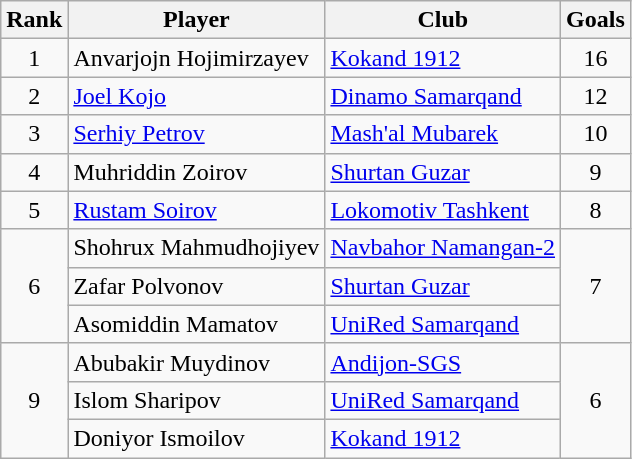<table class="wikitable" style="text-align:center">
<tr>
<th>Rank</th>
<th>Player</th>
<th>Club</th>
<th>Goals</th>
</tr>
<tr>
<td rowspan="1">1</td>
<td align="left"> Anvarjojn Hojimirzayev</td>
<td align="left"><a href='#'>Kokand 1912</a></td>
<td rowspan="1">16</td>
</tr>
<tr>
<td rowspan="1">2</td>
<td align="left"> <a href='#'>Joel Kojo</a></td>
<td align="left"><a href='#'>Dinamo Samarqand</a></td>
<td rowspan="1">12</td>
</tr>
<tr>
<td rowspan="1">3</td>
<td align="left"> <a href='#'>Serhiy Petrov</a></td>
<td align="left"><a href='#'>Mash'al Mubarek</a></td>
<td rowspan="1">10</td>
</tr>
<tr>
<td rowspan="1">4</td>
<td align="left"> Muhriddin Zoirov</td>
<td align="left"><a href='#'>Shurtan Guzar</a></td>
<td rowspan="1">9</td>
</tr>
<tr>
<td rowspan="1">5</td>
<td align="left"> <a href='#'>Rustam Soirov</a></td>
<td align="left"><a href='#'>Lokomotiv Tashkent</a></td>
<td rowspan="1">8</td>
</tr>
<tr>
<td rowspan="3">6</td>
<td align="left"> Shohrux Mahmudhojiyev</td>
<td align="left"><a href='#'>Navbahor Namangan-2</a></td>
<td rowspan="3">7</td>
</tr>
<tr>
<td align="left"> Zafar Polvonov</td>
<td align="left"><a href='#'>Shurtan Guzar</a></td>
</tr>
<tr>
<td align="left"> Asomiddin Mamatov</td>
<td align="left"><a href='#'>UniRed Samarqand</a></td>
</tr>
<tr>
<td rowspan="3">9</td>
<td align="left"> Abubakir Muydinov</td>
<td align="left"><a href='#'>Andijon-SGS</a></td>
<td rowspan="3">6</td>
</tr>
<tr>
<td align="left"> Islom Sharipov</td>
<td align="left"><a href='#'>UniRed Samarqand</a></td>
</tr>
<tr>
<td align="left"> Doniyor Ismoilov</td>
<td align="left"><a href='#'>Kokand 1912</a></td>
</tr>
</table>
